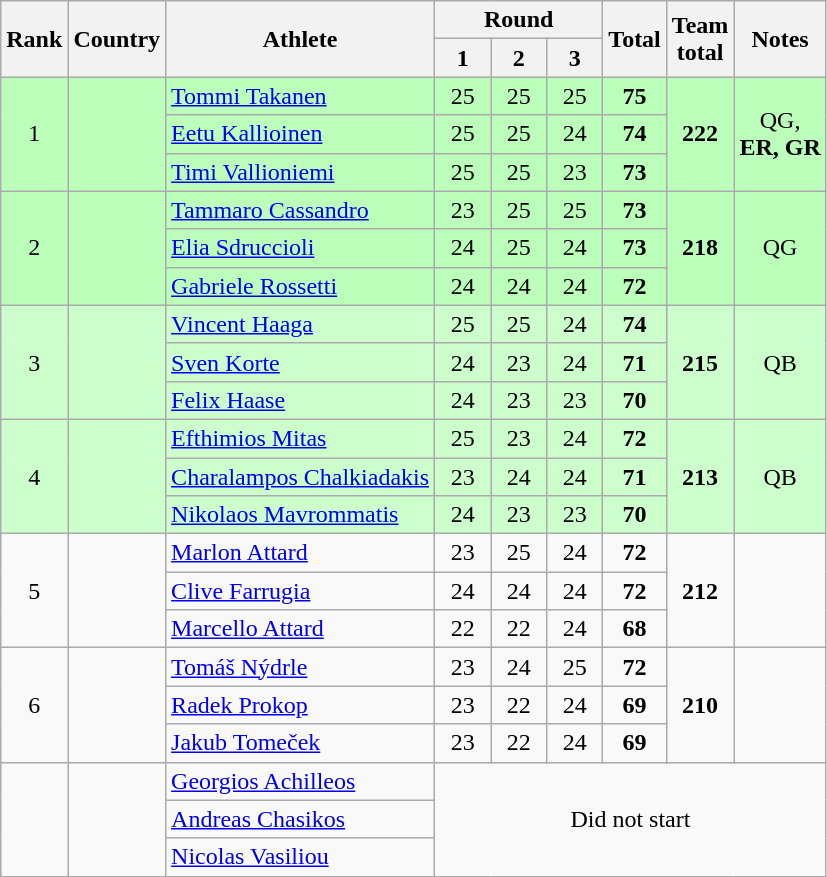<table class="wikitable sortable" style="text-align:center">
<tr>
<th rowspan=2>Rank</th>
<th rowspan=2>Country</th>
<th rowspan=2>Athlete</th>
<th colspan=3>Round</th>
<th rowspan=2>Total</th>
<th rowspan=2>Team<br>total</th>
<th rowspan=2 class="unsortable">Notes</th>
</tr>
<tr>
<th width=30px>1</th>
<th width=30px>2</th>
<th width=30px>3</th>
</tr>
<tr bgcolor=bbffbb>
<td rowspan=3>1</td>
<td rowspan=3 align=left></td>
<td align=left><a href='#'>Tommi Takanen</a></td>
<td>25</td>
<td>25</td>
<td>25</td>
<td><strong>75</strong></td>
<td rowspan=3><strong>222</strong></td>
<td rowspan=3>QG,<br><strong>ER, GR</strong></td>
</tr>
<tr bgcolor=bbffbb>
<td align=left><a href='#'>Eetu Kallioinen</a></td>
<td>25</td>
<td>25</td>
<td>24</td>
<td><strong>74</strong></td>
</tr>
<tr bgcolor=bbffbb>
<td align=left><a href='#'>Timi Vallioniemi</a></td>
<td>25</td>
<td>25</td>
<td>23</td>
<td><strong>73</strong></td>
</tr>
<tr bgcolor=bbffbb>
<td rowspan=3>2</td>
<td rowspan=3 align=left></td>
<td align=left><a href='#'>Tammaro Cassandro</a></td>
<td>23</td>
<td>25</td>
<td>25</td>
<td><strong>73</strong></td>
<td rowspan=3><strong>218</strong></td>
<td rowspan=3>QG</td>
</tr>
<tr bgcolor=bbffbb>
<td align=left><a href='#'>Elia Sdruccioli</a></td>
<td>24</td>
<td>25</td>
<td>24</td>
<td><strong>73</strong></td>
</tr>
<tr bgcolor=bbffbb>
<td align=left><a href='#'>Gabriele Rossetti</a></td>
<td>24</td>
<td>24</td>
<td>24</td>
<td><strong>72</strong></td>
</tr>
<tr bgcolor=ccffcc>
<td rowspan=3>3</td>
<td rowspan=3 align=left></td>
<td align=left><a href='#'>Vincent Haaga</a></td>
<td>25</td>
<td>25</td>
<td>24</td>
<td><strong>74</strong></td>
<td rowspan=3><strong>215</strong></td>
<td rowspan=3>QB</td>
</tr>
<tr bgcolor=ccffcc>
<td align=left><a href='#'>Sven Korte</a></td>
<td>24</td>
<td>23</td>
<td>24</td>
<td><strong>71</strong></td>
</tr>
<tr bgcolor=ccffcc>
<td align=left><a href='#'>Felix Haase</a></td>
<td>24</td>
<td>23</td>
<td>23</td>
<td><strong>70</strong></td>
</tr>
<tr bgcolor=ccffcc>
<td rowspan=3>4</td>
<td rowspan=3 align=left></td>
<td align=left><a href='#'>Efthimios Mitas</a></td>
<td>25</td>
<td>23</td>
<td>24</td>
<td><strong>72</strong></td>
<td rowspan=3><strong>213</strong></td>
<td rowspan=3>QB</td>
</tr>
<tr bgcolor=ccffcc>
<td align=left><a href='#'>Charalampos Chalkiadakis</a></td>
<td>23</td>
<td>24</td>
<td>24</td>
<td><strong>71</strong></td>
</tr>
<tr bgcolor=ccffcc>
<td align=left><a href='#'>Nikolaos Mavrommatis</a></td>
<td>24</td>
<td>23</td>
<td>23</td>
<td><strong>70</strong></td>
</tr>
<tr>
<td rowspan=3>5</td>
<td rowspan=3 align=left></td>
<td align=left><a href='#'>Marlon Attard</a></td>
<td>23</td>
<td>25</td>
<td>24</td>
<td><strong>72</strong></td>
<td rowspan=3><strong>212</strong></td>
<td rowspan=3></td>
</tr>
<tr>
<td align=left><a href='#'>Clive Farrugia</a></td>
<td>24</td>
<td>24</td>
<td>24</td>
<td><strong>72</strong></td>
</tr>
<tr>
<td align=left><a href='#'>Marcello Attard</a></td>
<td>22</td>
<td>22</td>
<td>24</td>
<td><strong>68</strong></td>
</tr>
<tr>
<td rowspan=3>6</td>
<td rowspan=3 align=left></td>
<td align=left><a href='#'>Tomáš Nýdrle</a></td>
<td>23</td>
<td>24</td>
<td>25</td>
<td><strong>72</strong></td>
<td rowspan=3><strong>210</strong></td>
<td rowspan=3></td>
</tr>
<tr>
<td align=left><a href='#'>Radek Prokop</a></td>
<td>23</td>
<td>22</td>
<td>24</td>
<td><strong>69</strong></td>
</tr>
<tr>
<td align=left><a href='#'>Jakub Tomeček</a></td>
<td>23</td>
<td>22</td>
<td>24</td>
<td><strong>69</strong></td>
</tr>
<tr>
<td rowspan=3></td>
<td rowspan=3 align=left></td>
<td align=left><a href='#'>Georgios Achilleos</a></td>
<td colspan=6 rowspan=3>Did not start</td>
</tr>
<tr>
<td align=left><a href='#'>Andreas Chasikos</a></td>
</tr>
<tr>
<td align=left><a href='#'>Nicolas Vasiliou</a></td>
</tr>
</table>
